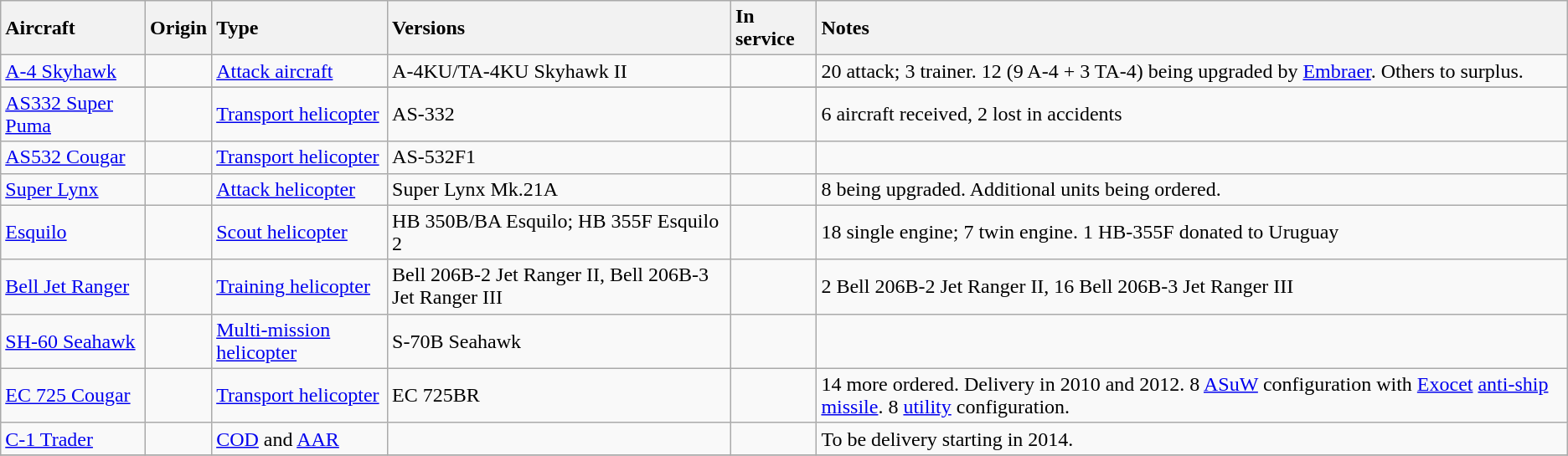<table class="wikitable">
<tr>
<th style="text-align: left;">Aircraft</th>
<th style="text-align: left;">Origin</th>
<th style="text-align: left;">Type</th>
<th style="text-align: left;">Versions</th>
<th style="text-align: left;">In service</th>
<th style="text-align: left;">Notes</th>
</tr>
<tr>
<td><a href='#'>A-4 Skyhawk</a></td>
<td></td>
<td><a href='#'>Attack aircraft</a></td>
<td>A-4KU/TA-4KU Skyhawk II</td>
<td></td>
<td>20 attack; 3 trainer. 12 (9 A-4 + 3 TA-4) being upgraded by <a href='#'>Embraer</a>. Others to surplus.</td>
</tr>
<tr>
</tr>
<tr>
<td><a href='#'>AS332 Super Puma</a></td>
<td></td>
<td><a href='#'>Transport helicopter</a></td>
<td>AS-332</td>
<td></td>
<td>6 aircraft received, 2 lost in accidents</td>
</tr>
<tr>
<td><a href='#'>AS532 Cougar</a></td>
<td></td>
<td><a href='#'>Transport helicopter</a></td>
<td>AS-532F1</td>
<td></td>
<td></td>
</tr>
<tr>
<td><a href='#'>Super Lynx</a></td>
<td></td>
<td><a href='#'>Attack helicopter</a></td>
<td>Super Lynx Mk.21A</td>
<td></td>
<td>8 being upgraded. Additional units being ordered.</td>
</tr>
<tr>
<td><a href='#'>Esquilo</a></td>
<td></td>
<td><a href='#'>Scout helicopter</a></td>
<td>HB 350B/BA Esquilo; HB 355F Esquilo 2</td>
<td></td>
<td>18 single engine; 7 twin engine. 1 HB-355F donated to Uruguay</td>
</tr>
<tr>
<td><a href='#'>Bell Jet Ranger</a></td>
<td></td>
<td><a href='#'>Training helicopter</a></td>
<td>Bell 206B-2 Jet Ranger II, Bell 206B-3 Jet Ranger III</td>
<td></td>
<td>2 Bell 206B-2 Jet Ranger II, 16 Bell 206B-3 Jet Ranger III</td>
</tr>
<tr>
<td><a href='#'>SH-60 Seahawk</a></td>
<td></td>
<td><a href='#'>Multi-mission helicopter</a></td>
<td>S-70B Seahawk</td>
<td></td>
<td></td>
</tr>
<tr>
<td><a href='#'>EC 725 Cougar</a></td>
<td><br></td>
<td><a href='#'>Transport helicopter</a></td>
<td>EC 725BR</td>
<td></td>
<td>14 more ordered. Delivery in 2010 and 2012. 8 <a href='#'>ASuW</a> configuration with <a href='#'>Exocet</a> <a href='#'>anti-ship missile</a>. 8 <a href='#'>utility</a> configuration.</td>
</tr>
<tr>
<td><a href='#'>C-1 Trader</a></td>
<td></td>
<td><a href='#'>COD</a> and <a href='#'>AAR</a></td>
<td></td>
<td></td>
<td>To be delivery starting in 2014.</td>
</tr>
<tr>
</tr>
</table>
